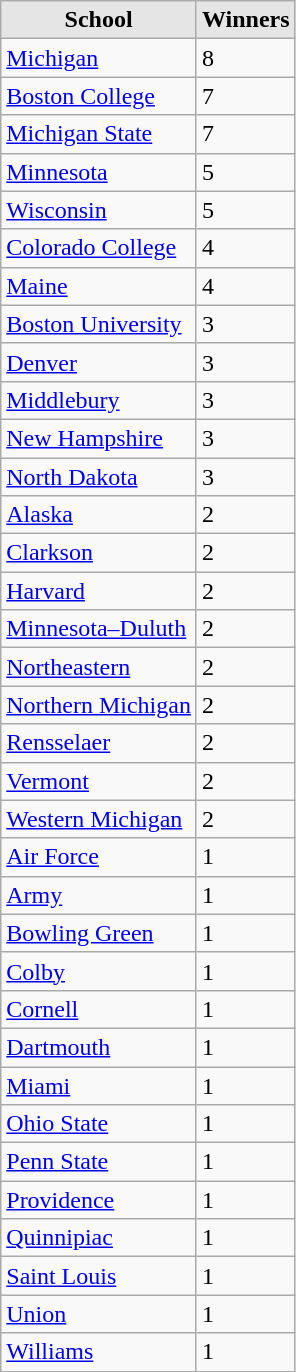<table class="wikitable">
<tr>
<th style="background:#e5e5e5;">School</th>
<th style="background:#e5e5e5;">Winners</th>
</tr>
<tr>
<td><a href='#'>Michigan</a></td>
<td>8</td>
</tr>
<tr>
<td><a href='#'>Boston College</a></td>
<td>7</td>
</tr>
<tr>
<td><a href='#'>Michigan State</a></td>
<td>7</td>
</tr>
<tr>
<td><a href='#'>Minnesota</a></td>
<td>5</td>
</tr>
<tr>
<td><a href='#'>Wisconsin</a></td>
<td>5</td>
</tr>
<tr>
<td><a href='#'>Colorado College</a></td>
<td>4</td>
</tr>
<tr>
<td><a href='#'>Maine</a></td>
<td>4</td>
</tr>
<tr>
<td><a href='#'>Boston University</a></td>
<td>3</td>
</tr>
<tr>
<td><a href='#'>Denver</a></td>
<td>3</td>
</tr>
<tr>
<td><a href='#'>Middlebury</a></td>
<td>3</td>
</tr>
<tr>
<td><a href='#'>New Hampshire</a></td>
<td>3</td>
</tr>
<tr>
<td><a href='#'>North Dakota</a></td>
<td>3</td>
</tr>
<tr>
<td><a href='#'>Alaska</a></td>
<td>2</td>
</tr>
<tr>
<td><a href='#'>Clarkson</a></td>
<td>2</td>
</tr>
<tr>
<td><a href='#'>Harvard</a></td>
<td>2</td>
</tr>
<tr>
<td><a href='#'>Minnesota–Duluth</a></td>
<td>2</td>
</tr>
<tr>
<td><a href='#'>Northeastern</a></td>
<td>2</td>
</tr>
<tr>
<td><a href='#'>Northern Michigan</a></td>
<td>2</td>
</tr>
<tr>
<td><a href='#'>Rensselaer</a></td>
<td>2</td>
</tr>
<tr>
<td><a href='#'>Vermont</a></td>
<td>2</td>
</tr>
<tr>
<td><a href='#'>Western Michigan</a></td>
<td>2</td>
</tr>
<tr>
<td><a href='#'>Air Force</a></td>
<td>1</td>
</tr>
<tr>
<td><a href='#'>Army</a></td>
<td>1</td>
</tr>
<tr>
<td><a href='#'>Bowling Green</a></td>
<td>1</td>
</tr>
<tr>
<td><a href='#'>Colby</a></td>
<td>1</td>
</tr>
<tr>
<td><a href='#'>Cornell</a></td>
<td>1</td>
</tr>
<tr>
<td><a href='#'>Dartmouth</a></td>
<td>1</td>
</tr>
<tr>
<td><a href='#'>Miami</a></td>
<td>1</td>
</tr>
<tr>
<td><a href='#'>Ohio State</a></td>
<td>1</td>
</tr>
<tr>
<td><a href='#'>Penn State</a></td>
<td>1</td>
</tr>
<tr>
<td><a href='#'>Providence</a></td>
<td>1</td>
</tr>
<tr>
<td><a href='#'>Quinnipiac</a></td>
<td>1</td>
</tr>
<tr>
<td><a href='#'>Saint Louis</a></td>
<td>1</td>
</tr>
<tr>
<td><a href='#'>Union</a></td>
<td>1</td>
</tr>
<tr>
<td><a href='#'>Williams</a></td>
<td>1</td>
</tr>
</table>
